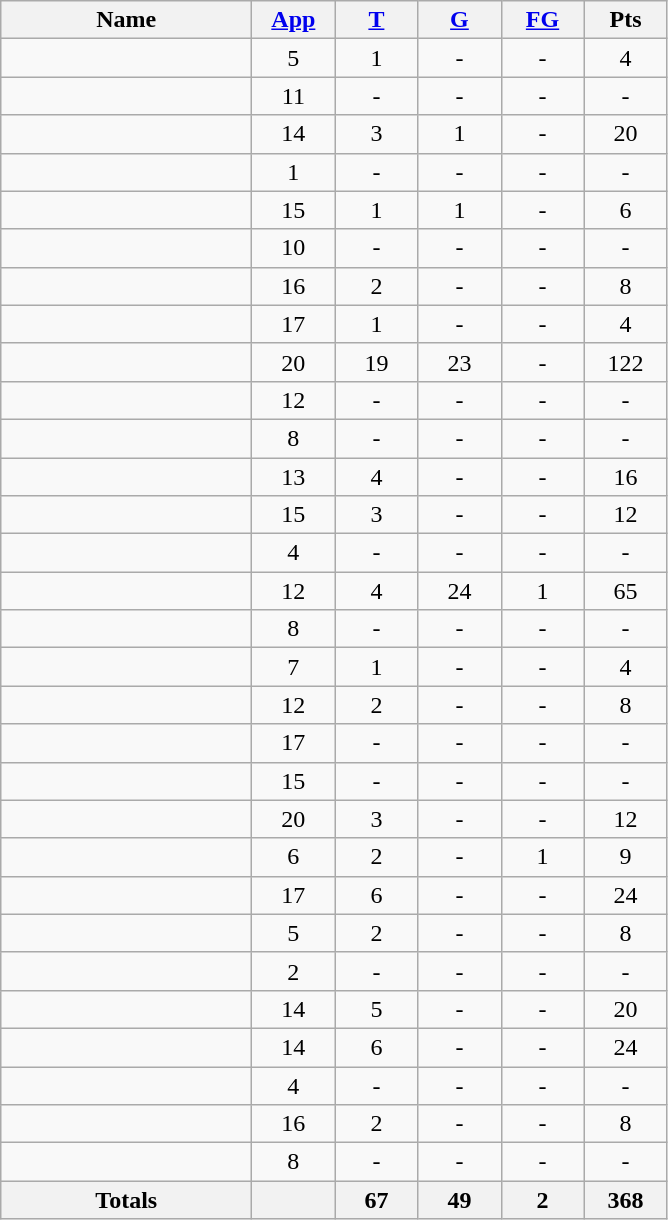<table class="wikitable sortable" style="text-align: center;">
<tr>
<th style="width:10em">Name</th>
<th style="width:3em"><a href='#'>App</a></th>
<th style="width:3em"><a href='#'>T</a></th>
<th style="width:3em"><a href='#'>G</a></th>
<th style="width:3em"><a href='#'>FG</a></th>
<th style="width:3em">Pts</th>
</tr>
<tr>
<td style="text-align:left;"></td>
<td>5</td>
<td>1</td>
<td>-</td>
<td>-</td>
<td>4</td>
</tr>
<tr>
<td style="text-align:left;"></td>
<td>11</td>
<td>-</td>
<td>-</td>
<td>-</td>
<td>-</td>
</tr>
<tr>
<td style="text-align:left;"></td>
<td>14</td>
<td>3</td>
<td>1</td>
<td>-</td>
<td>20</td>
</tr>
<tr>
<td style="text-align:left;"></td>
<td>1</td>
<td>-</td>
<td>-</td>
<td>-</td>
<td>-</td>
</tr>
<tr>
<td style="text-align:left;"></td>
<td>15</td>
<td>1</td>
<td>1</td>
<td>-</td>
<td>6</td>
</tr>
<tr>
<td style="text-align:left;"></td>
<td>10</td>
<td>-</td>
<td>-</td>
<td>-</td>
<td>-</td>
</tr>
<tr>
<td style="text-align:left;"></td>
<td>16</td>
<td>2</td>
<td>-</td>
<td>-</td>
<td>8</td>
</tr>
<tr>
<td style="text-align:left;"></td>
<td>17</td>
<td>1</td>
<td>-</td>
<td>-</td>
<td>4</td>
</tr>
<tr>
<td style="text-align:left;"></td>
<td>20</td>
<td>19</td>
<td>23</td>
<td>-</td>
<td>122</td>
</tr>
<tr>
<td style="text-align:left;"></td>
<td>12</td>
<td>-</td>
<td>-</td>
<td>-</td>
<td>-</td>
</tr>
<tr>
<td style="text-align:left;"></td>
<td>8</td>
<td>-</td>
<td>-</td>
<td>-</td>
<td>-</td>
</tr>
<tr>
<td style="text-align:left;"></td>
<td>13</td>
<td>4</td>
<td>-</td>
<td>-</td>
<td>16</td>
</tr>
<tr>
<td style="text-align:left;"></td>
<td>15</td>
<td>3</td>
<td>-</td>
<td>-</td>
<td>12</td>
</tr>
<tr>
<td style="text-align:left;"></td>
<td>4</td>
<td>-</td>
<td>-</td>
<td>-</td>
<td>-</td>
</tr>
<tr>
<td style="text-align:left;"></td>
<td>12</td>
<td>4</td>
<td>24</td>
<td>1</td>
<td>65</td>
</tr>
<tr>
<td style="text-align:left;"></td>
<td>8</td>
<td>-</td>
<td>-</td>
<td>-</td>
<td>-</td>
</tr>
<tr>
<td style="text-align:left;"></td>
<td>7</td>
<td>1</td>
<td>-</td>
<td>-</td>
<td>4</td>
</tr>
<tr>
<td style="text-align:left;"></td>
<td>12</td>
<td>2</td>
<td>-</td>
<td>-</td>
<td>8</td>
</tr>
<tr>
<td style="text-align:left;"></td>
<td>17</td>
<td>-</td>
<td>-</td>
<td>-</td>
<td>-</td>
</tr>
<tr>
<td style="text-align:left;"></td>
<td>15</td>
<td>-</td>
<td>-</td>
<td>-</td>
<td>-</td>
</tr>
<tr>
<td style="text-align:left;"></td>
<td>20</td>
<td>3</td>
<td>-</td>
<td>-</td>
<td>12</td>
</tr>
<tr>
<td style="text-align:left;"></td>
<td>6</td>
<td>2</td>
<td>-</td>
<td>1</td>
<td>9</td>
</tr>
<tr>
<td style="text-align:left;"></td>
<td>17</td>
<td>6</td>
<td>-</td>
<td>-</td>
<td>24</td>
</tr>
<tr>
<td style="text-align:left;"></td>
<td>5</td>
<td>2</td>
<td>-</td>
<td>-</td>
<td>8</td>
</tr>
<tr>
<td style="text-align:left;"></td>
<td>2</td>
<td>-</td>
<td>-</td>
<td>-</td>
<td>-</td>
</tr>
<tr>
<td style="text-align:left;"></td>
<td>14</td>
<td>5</td>
<td>-</td>
<td>-</td>
<td>20</td>
</tr>
<tr>
<td style="text-align:left;"></td>
<td>14</td>
<td>6</td>
<td>-</td>
<td>-</td>
<td>24</td>
</tr>
<tr>
<td style="text-align:left;"></td>
<td>4</td>
<td>-</td>
<td>-</td>
<td>-</td>
<td>-</td>
</tr>
<tr>
<td style="text-align:left;"></td>
<td>16</td>
<td>2</td>
<td>-</td>
<td>-</td>
<td>8</td>
</tr>
<tr>
<td style="text-align:left;"></td>
<td>8</td>
<td>-</td>
<td>-</td>
<td>-</td>
<td>-</td>
</tr>
<tr class="sortbottom">
<th>Totals</th>
<th></th>
<th>67</th>
<th>49</th>
<th>2</th>
<th>368</th>
</tr>
</table>
